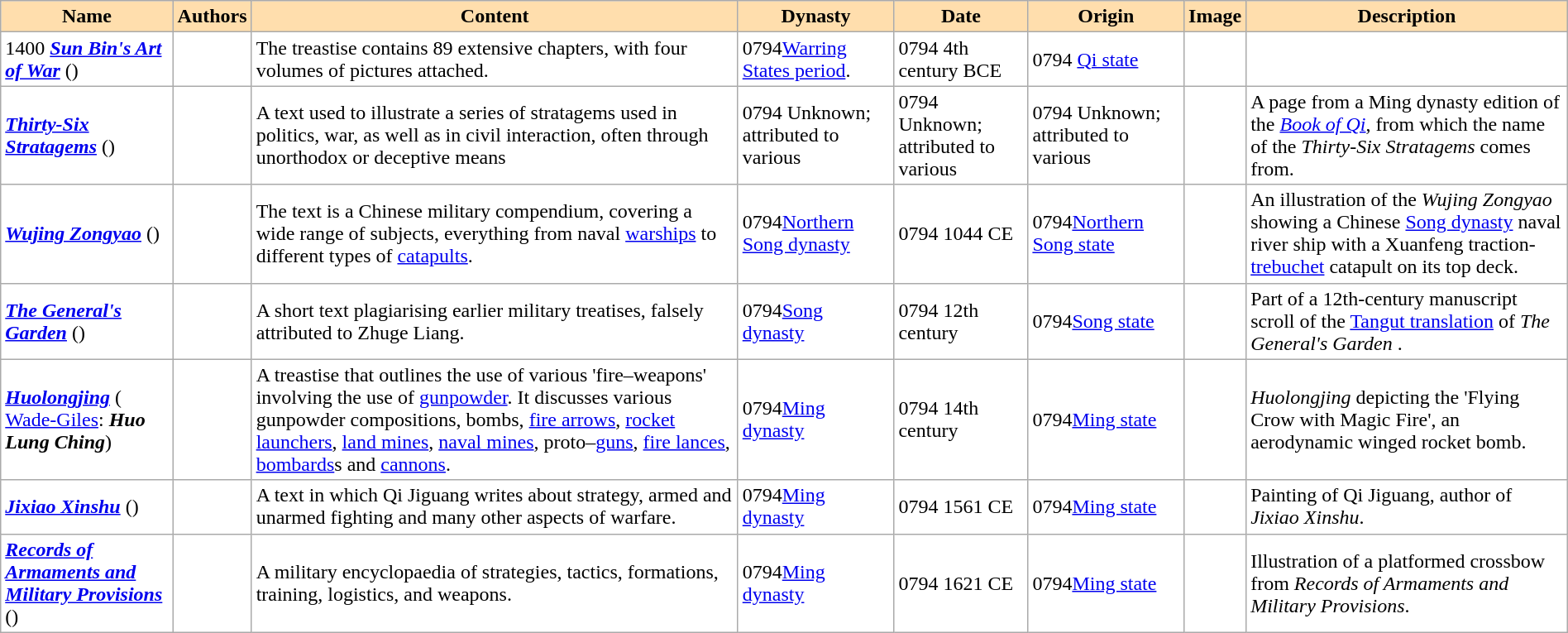<table class="wikitable sortable"  width="100%" style="background:#ffffff;">
<tr>
<th align="left" style="background:#ffdead;">Name</th>
<th align="left" style="background:#ffdead;">Authors</th>
<th align="left" style="background:#ffdead;"  class="unsortable">Content</th>
<th align="left" style="background:#ffdead;">Dynasty</th>
<th align="left" style="background:#ffdead;">Date</th>
<th align="left" style="background:#ffdead;">Origin</th>
<th align="left" style="background:#ffdead;"  class="unsortable">Image</th>
<th align="left" style="background:#ffdead;">Description</th>
</tr>
<tr>
<td><span>1400</span> <strong><em><a href='#'>Sun Bin's Art of War</a></em></strong> ()</td>
<td></td>
<td>The treastise contains 89 extensive chapters, with four volumes of pictures attached.</td>
<td><span>0794</span><a href='#'>Warring States period</a>.</td>
<td><span>0794</span> 4th century BCE</td>
<td><span>0794</span> <a href='#'>Qi state</a></td>
<td></td>
<td></td>
</tr>
<tr>
<td><strong><em><a href='#'>Thirty-Six Stratagems</a></em></strong> ()</td>
<td></td>
<td>A text used to illustrate a series of stratagems used in politics, war, as well as in civil interaction, often through unorthodox or deceptive means</td>
<td><span>0794</span> Unknown; attributed to various</td>
<td><span>0794</span> Unknown; attributed to various</td>
<td><span>0794</span> Unknown; attributed to various</td>
<td></td>
<td>A page from a Ming dynasty edition of the <em><a href='#'>Book of Qi</a></em>, from which the name of the <em>Thirty-Six Stratagems</em> comes from.</td>
</tr>
<tr>
<td><strong><em><a href='#'>Wujing Zongyao</a></em></strong> ()</td>
<td></td>
<td>The text is a Chinese military compendium, covering a wide range of subjects, everything from naval <a href='#'>warships</a> to different types of <a href='#'>catapults</a>.</td>
<td><span>0794</span><a href='#'>Northern Song dynasty</a></td>
<td><span>0794</span> 1044 CE</td>
<td><span>0794</span><a href='#'>Northern Song state</a></td>
<td></td>
<td>An illustration of the <em>Wujing Zongyao</em> showing a Chinese <a href='#'>Song dynasty</a> naval river ship with a Xuanfeng traction-<a href='#'>trebuchet</a> catapult on its top deck.</td>
</tr>
<tr>
<td><strong><em><a href='#'>The General's Garden</a></em></strong> ()</td>
<td></td>
<td>A short text plagiarising earlier military treatises, falsely attributed to Zhuge Liang.</td>
<td><span>0794</span><a href='#'>Song dynasty</a></td>
<td><span>0794</span> 12th century</td>
<td><span>0794</span><a href='#'>Song state</a></td>
<td></td>
<td>Part of a 12th-century manuscript scroll of the <a href='#'>Tangut translation</a> of <em>The General's Garden</em> .</td>
</tr>
<tr>
<td><strong><em><a href='#'>Huolongjing</a></em></strong> ( <a href='#'>Wade-Giles</a>: <strong><em>Huo Lung Ching</em></strong>)</td>
<td></td>
<td>A treastise that outlines the use of various 'fire–weapons' involving the use of <a href='#'>gunpowder</a>. It discusses various gunpowder compositions, bombs, <a href='#'>fire arrows</a>, <a href='#'>rocket launchers</a>, <a href='#'>land mines</a>, <a href='#'>naval mines</a>, proto–<a href='#'>guns</a>, <a href='#'>fire lances</a>, <a href='#'>bombards</a>s and <a href='#'>cannons</a>.</td>
<td><span>0794</span><a href='#'>Ming dynasty</a></td>
<td><span>0794</span> 14th century</td>
<td><span>0794</span><a href='#'>Ming state</a></td>
<td></td>
<td><em>Huolongjing</em> depicting the 'Flying Crow with Magic Fire', an aerodynamic winged rocket bomb.</td>
</tr>
<tr>
<td><strong><em><a href='#'>Jixiao Xinshu</a></em></strong> ()</td>
<td></td>
<td>A text in which Qi Jiguang writes about strategy, armed and unarmed fighting and many other aspects of warfare.</td>
<td><span>0794</span><a href='#'>Ming dynasty</a></td>
<td><span>0794</span> 1561 CE</td>
<td><span>0794</span><a href='#'>Ming state</a></td>
<td></td>
<td>Painting of Qi Jiguang, author of <em>Jixiao Xinshu</em>.</td>
</tr>
<tr>
<td><strong><em><a href='#'>Records of Armaments and Military Provisions</a></em></strong> ()</td>
<td></td>
<td>A military encyclopaedia of strategies, tactics, formations, training, logistics, and weapons.</td>
<td><span>0794</span><a href='#'>Ming dynasty</a></td>
<td><span>0794</span> 1621 CE</td>
<td><span>0794</span><a href='#'>Ming state</a></td>
<td></td>
<td>Illustration of a platformed crossbow from <em>Records of Armaments and Military Provisions</em>.</td>
</tr>
</table>
